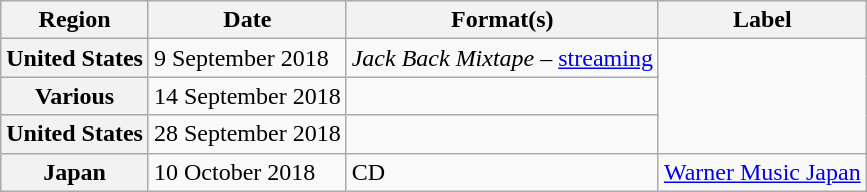<table class="wikitable plainrowheaders">
<tr>
<th>Region</th>
<th>Date</th>
<th>Format(s)</th>
<th>Label</th>
</tr>
<tr>
<th scope="row">United States</th>
<td>9 September 2018</td>
<td><em>Jack Back Mixtape</em> – <a href='#'>streaming</a></td>
<td rowspan="3"></td>
</tr>
<tr>
<th scope="row">Various</th>
<td>14 September 2018</td>
<td></td>
</tr>
<tr>
<th scope="row">United States</th>
<td>28 September 2018</td>
<td></td>
</tr>
<tr>
<th scope="row">Japan </th>
<td>10 October 2018</td>
<td>CD</td>
<td><a href='#'>Warner Music Japan</a></td>
</tr>
</table>
